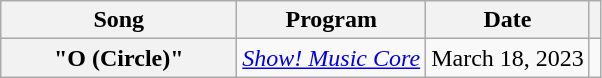<table class="wikitable plainrowheaders" style="text-align:center">
<tr>
<th scope="col" width="150">Song</th>
<th scope="col">Program</th>
<th scope="col">Date</th>
<th scope="col"></th>
</tr>
<tr>
<th scope="row">"O (Circle)"</th>
<td><em><a href='#'>Show! Music Core</a></em></td>
<td>March 18, 2023</td>
<td></td>
</tr>
</table>
